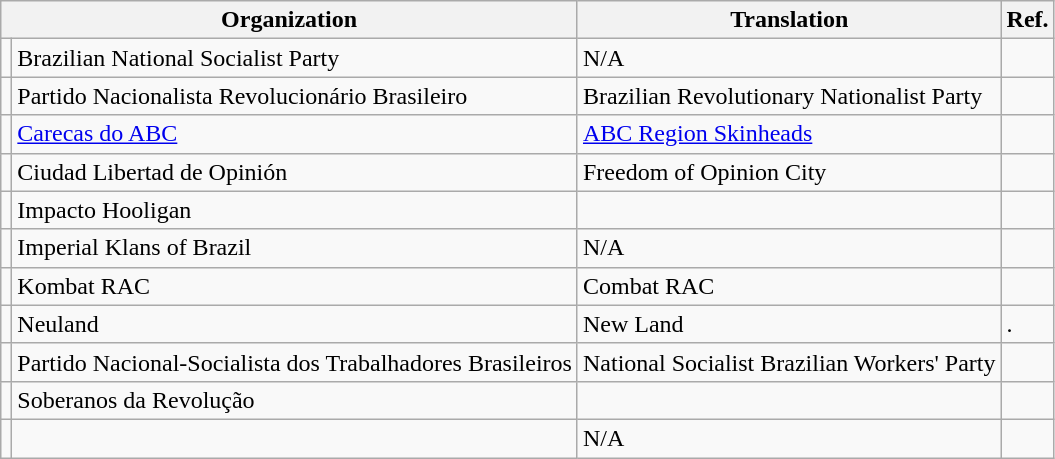<table class="wikitable">
<tr>
<th colspan="2">Organization</th>
<th>Translation</th>
<th>Ref.</th>
</tr>
<tr>
<td></td>
<td>Brazilian National Socialist Party</td>
<td>N/A</td>
<td></td>
</tr>
<tr>
<td></td>
<td>Partido Nacionalista Revolucionário Brasileiro</td>
<td>Brazilian Revolutionary Nationalist Party</td>
<td></td>
</tr>
<tr>
<td></td>
<td><a href='#'>Carecas do ABC</a></td>
<td><a href='#'>ABC Region Skinheads</a></td>
</tr>
<tr>
<td></td>
<td>Ciudad Libertad de Opinión</td>
<td>Freedom of Opinion City</td>
<td></td>
</tr>
<tr>
<td></td>
<td>Impacto Hooligan</td>
<td></td>
<td></td>
</tr>
<tr>
<td></td>
<td>Imperial Klans of Brazil</td>
<td>N/A</td>
<td></td>
</tr>
<tr>
<td></td>
<td>Kombat RAC</td>
<td>Combat RAC</td>
<td></td>
</tr>
<tr>
<td></td>
<td>Neuland</td>
<td>New Land</td>
<td>.</td>
</tr>
<tr>
<td></td>
<td>Partido Nacional-Socialista dos Trabalhadores Brasileiros</td>
<td>National Socialist Brazilian Workers' Party</td>
<td></td>
</tr>
<tr>
<td></td>
<td>Soberanos da Revolução</td>
<td></td>
<td></td>
</tr>
<tr>
<td></td>
<td></td>
<td>N/A</td>
<td></td>
</tr>
</table>
